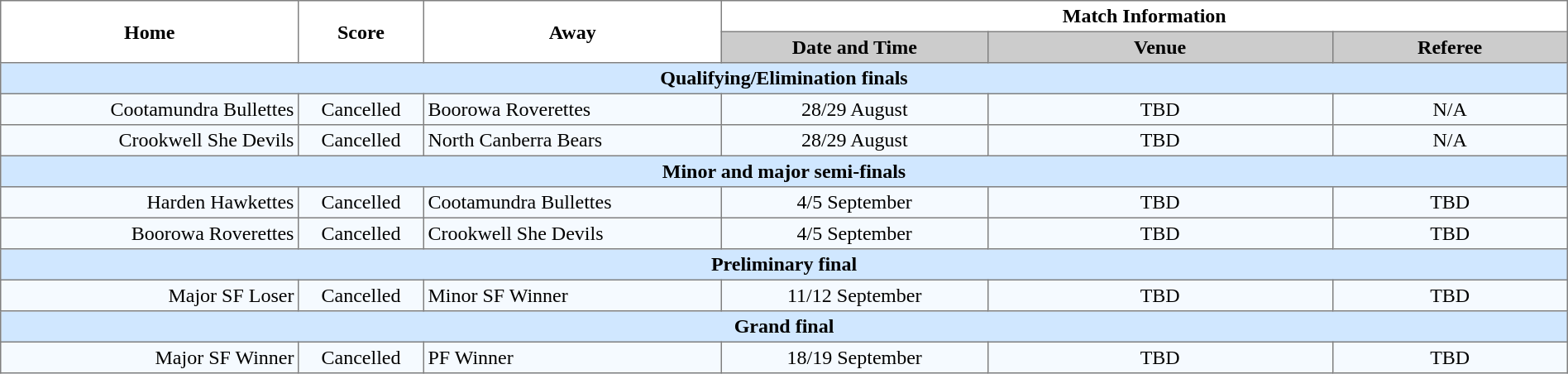<table border="1" cellpadding="3" cellspacing="0" width="100%" style="border-collapse:collapse;  text-align:center;">
<tr>
<th rowspan="2" width="19%">Home</th>
<th rowspan="2" width="8%">Score</th>
<th rowspan="2" width="19%">Away</th>
<th colspan="3">Match Information</th>
</tr>
<tr bgcolor="#CCCCCC">
<th width="17%">Date and Time</th>
<th width="22%">Venue</th>
<th width="50%">Referee</th>
</tr>
<tr style="background:#d0e7ff;">
<td colspan="6"><strong>Qualifying/Elimination finals</strong></td>
</tr>
<tr style="text-align:center; background:#f5faff;">
<td align="right">Cootamundra Bullettes </td>
<td>Cancelled</td>
<td align="left"> Boorowa Roverettes</td>
<td>28/29 August</td>
<td>TBD</td>
<td>N/A</td>
</tr>
<tr style="text-align:center; background:#f5faff;">
<td align="right">Crookwell She Devils </td>
<td>Cancelled</td>
<td align="left"> North Canberra Bears</td>
<td>28/29 August</td>
<td>TBD</td>
<td>N/A</td>
</tr>
<tr style="background:#d0e7ff;">
<td colspan="6"><strong>Minor and major semi-finals</strong></td>
</tr>
<tr style="text-align:center; background:#f5faff;">
<td align="right">Harden Hawkettes </td>
<td>Cancelled</td>
<td align="left"> Cootamundra Bullettes</td>
<td>4/5 September</td>
<td>TBD</td>
<td>TBD</td>
</tr>
<tr style="text-align:center; background:#f5faff;">
<td align="right">Boorowa Roverettes </td>
<td>Cancelled</td>
<td align="left"> Crookwell She Devils</td>
<td>4/5 September</td>
<td>TBD</td>
<td>TBD</td>
</tr>
<tr style="background:#d0e7ff;">
<td colspan="6"><strong>Preliminary final</strong></td>
</tr>
<tr style="text-align:center; background:#f5faff;">
<td align="right">Major SF Loser</td>
<td>Cancelled</td>
<td align="left">Minor SF Winner</td>
<td>11/12 September</td>
<td>TBD</td>
<td>TBD</td>
</tr>
<tr style="background:#d0e7ff;">
<td colspan="6"><strong>Grand final</strong></td>
</tr>
<tr style="text-align:center; background:#f5faff;">
<td align="right">Major SF Winner</td>
<td>Cancelled</td>
<td align="left">PF Winner</td>
<td>18/19 September</td>
<td>TBD</td>
<td>TBD</td>
</tr>
</table>
